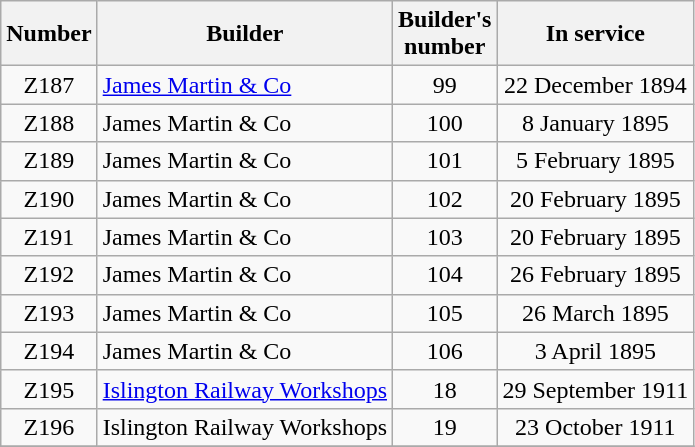<table cellpadding="2">
<tr>
<td><br><table class="wikitable sortable">
<tr>
<th>Number</th>
<th>Builder</th>
<th>Builder's<br>number</th>
<th>In service</th>
</tr>
<tr>
<td align=center>Z187</td>
<td><a href='#'>James Martin & Co</a></td>
<td align=center>99</td>
<td align=center>22 December 1894</td>
</tr>
<tr>
<td align=center>Z188</td>
<td>James Martin & Co</td>
<td align=center>100</td>
<td align=center>8 January 1895</td>
</tr>
<tr>
<td align=center>Z189</td>
<td>James Martin & Co</td>
<td align=center>101</td>
<td align=center>5 February 1895</td>
</tr>
<tr>
<td align=center>Z190</td>
<td>James Martin & Co</td>
<td align=center>102</td>
<td align=center>20 February 1895</td>
</tr>
<tr>
<td align=center>Z191</td>
<td>James Martin & Co</td>
<td align=center>103</td>
<td align=center>20 February 1895</td>
</tr>
<tr>
<td align=center>Z192</td>
<td>James Martin & Co</td>
<td align=center>104</td>
<td align=center>26 February 1895</td>
</tr>
<tr>
<td align=center>Z193</td>
<td>James Martin & Co</td>
<td align=center>105</td>
<td align=center>26 March 1895</td>
</tr>
<tr>
<td align=center>Z194</td>
<td>James Martin & Co</td>
<td align=center>106</td>
<td align=center>3 April 1895</td>
</tr>
<tr>
<td align=center>Z195</td>
<td><a href='#'>Islington Railway Workshops</a></td>
<td align=center>18</td>
<td align=center>29 September 1911</td>
</tr>
<tr>
<td align=center>Z196</td>
<td>Islington Railway Workshops</td>
<td align=center>19</td>
<td align=center>23 October 1911</td>
</tr>
<tr>
</tr>
</table>
</td>
</tr>
</table>
